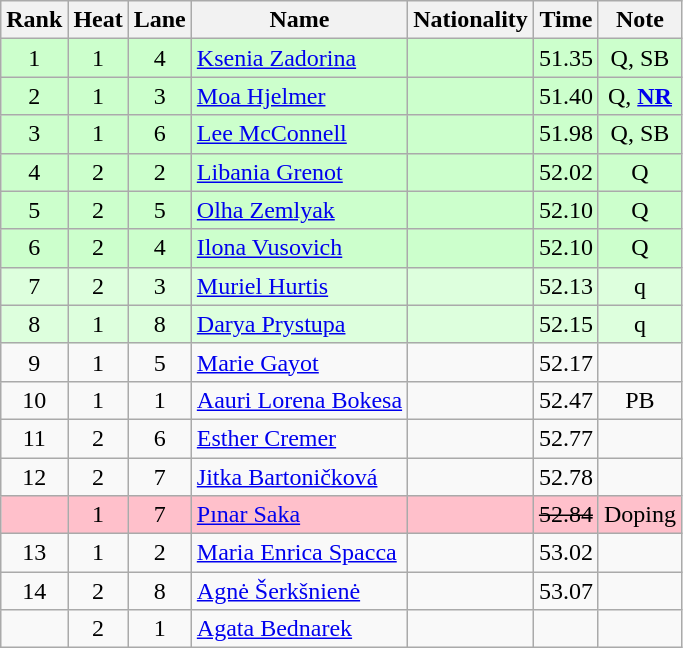<table class="wikitable sortable" style="text-align:center">
<tr>
<th>Rank</th>
<th>Heat</th>
<th>Lane</th>
<th>Name</th>
<th>Nationality</th>
<th>Time</th>
<th>Note</th>
</tr>
<tr bgcolor=ccffcc>
<td>1</td>
<td>1</td>
<td>4</td>
<td align="left"><a href='#'>Ksenia Zadorina</a></td>
<td align=left></td>
<td>51.35</td>
<td>Q, SB</td>
</tr>
<tr bgcolor=ccffcc>
<td>2</td>
<td>1</td>
<td>3</td>
<td align="left"><a href='#'>Moa Hjelmer</a></td>
<td align=left></td>
<td>51.40</td>
<td>Q, <strong><a href='#'>NR</a></strong></td>
</tr>
<tr bgcolor=ccffcc>
<td>3</td>
<td>1</td>
<td>6</td>
<td align="left"><a href='#'>Lee McConnell</a></td>
<td align=left></td>
<td>51.98</td>
<td>Q, SB</td>
</tr>
<tr bgcolor=ccffcc>
<td>4</td>
<td>2</td>
<td>2</td>
<td align="left"><a href='#'>Libania Grenot</a></td>
<td align=left></td>
<td>52.02</td>
<td>Q</td>
</tr>
<tr bgcolor=ccffcc>
<td>5</td>
<td>2</td>
<td>5</td>
<td align="left"><a href='#'>Olha Zemlyak</a></td>
<td align=left></td>
<td>52.10</td>
<td>Q</td>
</tr>
<tr bgcolor=ccffcc>
<td>6</td>
<td>2</td>
<td>4</td>
<td align="left"><a href='#'>Ilona Vusovich</a></td>
<td align=left></td>
<td>52.10</td>
<td>Q</td>
</tr>
<tr bgcolor=ddffdd>
<td>7</td>
<td>2</td>
<td>3</td>
<td align="left"><a href='#'>Muriel Hurtis</a></td>
<td align=left></td>
<td>52.13</td>
<td>q</td>
</tr>
<tr bgcolor=ddffdd>
<td>8</td>
<td>1</td>
<td>8</td>
<td align="left"><a href='#'>Darya Prystupa</a></td>
<td align=left></td>
<td>52.15</td>
<td>q</td>
</tr>
<tr>
<td>9</td>
<td>1</td>
<td>5</td>
<td align="left"><a href='#'>Marie Gayot</a></td>
<td align=left></td>
<td>52.17</td>
<td></td>
</tr>
<tr>
<td>10</td>
<td>1</td>
<td>1</td>
<td align="left"><a href='#'>Aauri Lorena Bokesa</a></td>
<td align=left></td>
<td>52.47</td>
<td>PB</td>
</tr>
<tr>
<td>11</td>
<td>2</td>
<td>6</td>
<td align="left"><a href='#'>Esther Cremer</a></td>
<td align=left></td>
<td>52.77</td>
<td></td>
</tr>
<tr>
<td>12</td>
<td>2</td>
<td>7</td>
<td align="left"><a href='#'>Jitka Bartoničková</a></td>
<td align=left></td>
<td>52.78</td>
<td></td>
</tr>
<tr bgcolor=pink>
<td></td>
<td>1</td>
<td>7</td>
<td align="left"><a href='#'>Pınar Saka</a></td>
<td align=left></td>
<td><s>52.84 </s></td>
<td>Doping</td>
</tr>
<tr>
<td>13</td>
<td>1</td>
<td>2</td>
<td align="left"><a href='#'>Maria Enrica Spacca</a></td>
<td align=left></td>
<td>53.02</td>
<td></td>
</tr>
<tr>
<td>14</td>
<td>2</td>
<td>8</td>
<td align="left"><a href='#'>Agnė Šerkšnienė</a></td>
<td align=left></td>
<td>53.07</td>
<td></td>
</tr>
<tr>
<td></td>
<td>2</td>
<td>1</td>
<td align="left"><a href='#'>Agata Bednarek</a></td>
<td align=left></td>
<td></td>
<td></td>
</tr>
</table>
